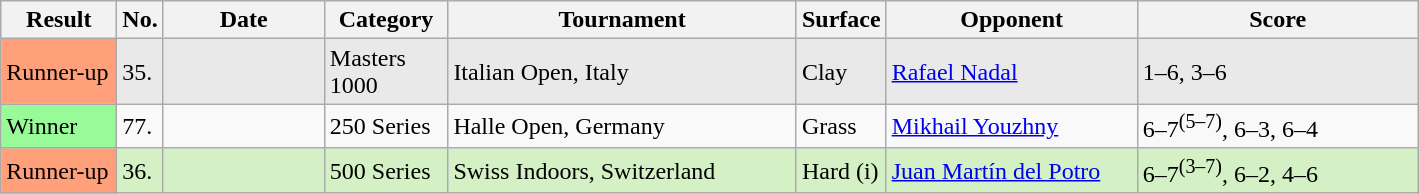<table class="sortable wikitable">
<tr>
<th width=70>Result</th>
<th width=20>No.</th>
<th width=100>Date</th>
<th width=75>Category</th>
<th width=225>Tournament</th>
<th width=50>Surface</th>
<th width=160>Opponent</th>
<th width=180>Score</th>
</tr>
<tr style="background:#e9e9e9;">
<td style="background:#ffa07a;">Runner-up</td>
<td>35.</td>
<td></td>
<td>Masters 1000</td>
<td>Italian Open, Italy </td>
<td>Clay</td>
<td> <a href='#'>Rafael Nadal</a></td>
<td>1–6, 3–6</td>
</tr>
<tr>
<td style="background:#98fb98;">Winner</td>
<td>77.</td>
<td></td>
<td>250 Series</td>
<td>Halle Open, Germany </td>
<td>Grass</td>
<td> <a href='#'>Mikhail Youzhny</a></td>
<td>6–7<sup>(5–7)</sup>, 6–3, 6–4</td>
</tr>
<tr style="background:#d4f1c5;">
<td style="background:#ffa07a;">Runner-up</td>
<td>36.</td>
<td></td>
<td>500 Series</td>
<td>Swiss Indoors, Switzerland </td>
<td>Hard (i)</td>
<td> <a href='#'>Juan Martín del Potro</a></td>
<td>6–7<sup>(3–7)</sup>, 6–2, 4–6</td>
</tr>
</table>
